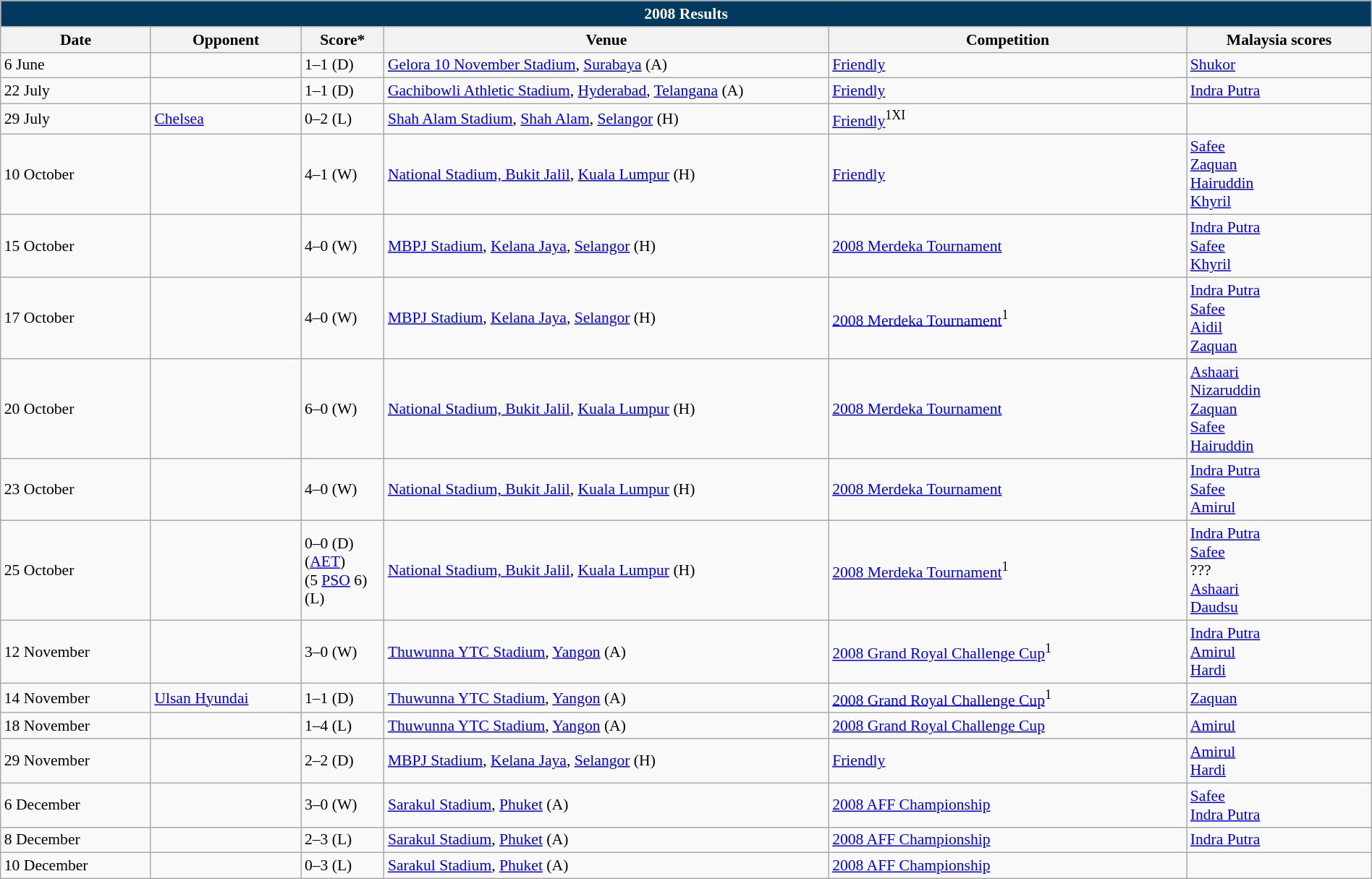<table class="wikitable" width=100% style="text-align:left;font-size:90%;">
<tr>
<th colspan=9 style="background: #013A5E; color: #FFFFFF;">2008 Results</th>
</tr>
<tr>
<th width=80>Date</th>
<th width=80>Opponent</th>
<th width=20>Score*</th>
<th width=250>Venue</th>
<th width=200>Competition</th>
<th width=100>Malaysia scores</th>
</tr>
<tr>
<td>6 June</td>
<td></td>
<td>1–1 (D)</td>
<td><a href='#'>Gelora 10 November Stadium</a>, <a href='#'>Surabaya</a> (A)</td>
<td><a href='#'>Friendly</a></td>
<td><a href='#'>Shukor</a> </td>
</tr>
<tr>
<td>22 July</td>
<td></td>
<td>1–1 (D)</td>
<td><a href='#'>Gachibowli Athletic Stadium</a>, <a href='#'>Hyderabad</a>, <a href='#'>Telangana</a> (A)</td>
<td><a href='#'>Friendly</a></td>
<td><a href='#'>Indra Putra</a> </td>
</tr>
<tr>
<td>29 July</td>
<td> <a href='#'>Chelsea</a></td>
<td>0–2 (L)</td>
<td><a href='#'>Shah Alam Stadium</a>, <a href='#'>Shah Alam</a>, <a href='#'>Selangor</a> (H)</td>
<td><a href='#'>Friendly</a><sup>1XI</sup></td>
<td></td>
</tr>
<tr>
<td>10 October</td>
<td></td>
<td>4–1 (W)</td>
<td><a href='#'>National Stadium, Bukit Jalil</a>, <a href='#'>Kuala Lumpur</a> (H)</td>
<td><a href='#'>Friendly</a></td>
<td><a href='#'>Safee</a> <br><a href='#'>Zaquan</a> <br><a href='#'>Hairuddin</a> <br><a href='#'>Khyril</a> </td>
</tr>
<tr>
<td>15 October</td>
<td></td>
<td>4–0 (W)</td>
<td><a href='#'>MBPJ Stadium</a>, <a href='#'>Kelana Jaya</a>, <a href='#'>Selangor</a> (H)</td>
<td><a href='#'>2008 Merdeka Tournament</a></td>
<td><a href='#'>Indra Putra</a> <br><a href='#'>Safee</a> <br><a href='#'>Khyril</a> </td>
</tr>
<tr>
<td>17 October</td>
<td></td>
<td>4–0 (W)</td>
<td><a href='#'>MBPJ Stadium</a>, <a href='#'>Kelana Jaya</a>, <a href='#'>Selangor</a> (H)</td>
<td><a href='#'>2008 Merdeka Tournament</a><sup>1</sup></td>
<td><a href='#'>Indra Putra</a> <br><a href='#'>Safee</a> <br><a href='#'>Aidil</a> <br><a href='#'>Zaquan</a> </td>
</tr>
<tr>
<td>20 October</td>
<td></td>
<td>6–0 (W)</td>
<td><a href='#'>National Stadium, Bukit Jalil</a>, <a href='#'>Kuala Lumpur</a> (H)</td>
<td><a href='#'>2008 Merdeka Tournament</a></td>
<td><a href='#'>Ashaari</a> <br><a href='#'>Nizaruddin</a> <br><a href='#'>Zaquan</a> <br><a href='#'>Safee</a> <br><a href='#'>Hairuddin</a> </td>
</tr>
<tr>
<td>23 October</td>
<td></td>
<td>4–0 (W)</td>
<td><a href='#'>National Stadium, Bukit Jalil</a>, <a href='#'>Kuala Lumpur</a> (H)</td>
<td><a href='#'>2008 Merdeka Tournament</a></td>
<td><a href='#'>Indra Putra</a> <br><a href='#'>Safee</a> <br><a href='#'>Amirul</a> </td>
</tr>
<tr>
<td>25 October</td>
<td></td>
<td>0–0 (D) (<a href='#'>AET</a>)<br>(5 <a href='#'>PSO</a> 6) (L)</td>
<td><a href='#'>National Stadium, Bukit Jalil</a>, <a href='#'>Kuala Lumpur</a> (H)</td>
<td><a href='#'>2008 Merdeka Tournament</a><sup>1</sup></td>
<td><a href='#'>Indra Putra</a> <br><a href='#'>Safee</a> <br>??? <br><a href='#'>Ashaari</a> <br><a href='#'>Daudsu</a> </td>
</tr>
<tr>
<td>12 November</td>
<td></td>
<td>3–0 (W)</td>
<td><a href='#'>Thuwunna YTC Stadium</a>, <a href='#'>Yangon</a> (A)</td>
<td><a href='#'>2008 Grand Royal Challenge Cup</a><sup>1</sup></td>
<td><a href='#'>Indra Putra</a> <br><a href='#'>Amirul</a> <br><a href='#'>Hardi</a> </td>
</tr>
<tr>
<td>14 November</td>
<td> <a href='#'>Ulsan Hyundai</a></td>
<td>1–1 (D)</td>
<td><a href='#'>Thuwunna YTC Stadium</a>, <a href='#'>Yangon</a> (A)</td>
<td><a href='#'>2008 Grand Royal Challenge Cup</a><sup>1</sup></td>
<td><a href='#'>Zaquan</a> </td>
</tr>
<tr>
<td>18 November</td>
<td></td>
<td>1–4 (L)</td>
<td><a href='#'>Thuwunna YTC Stadium</a>, <a href='#'>Yangon</a> (A)</td>
<td><a href='#'>2008 Grand Royal Challenge Cup</a></td>
<td><a href='#'>Amirul</a> </td>
</tr>
<tr>
<td>29 November</td>
<td></td>
<td>2–2 (D)</td>
<td><a href='#'>MBPJ Stadium</a>, <a href='#'>Kelana Jaya</a>, <a href='#'>Selangor</a> (H)</td>
<td><a href='#'>Friendly</a></td>
<td><a href='#'>Amirul</a> <br><a href='#'>Hardi</a> </td>
</tr>
<tr>
<td>6 December</td>
<td></td>
<td>3–0 (W)</td>
<td><a href='#'>Sarakul Stadium</a>, <a href='#'>Phuket</a> (A)</td>
<td><a href='#'>2008 AFF Championship</a></td>
<td><a href='#'>Safee</a> <br><a href='#'>Indra Putra</a> </td>
</tr>
<tr>
<td>8 December</td>
<td></td>
<td>2–3 (L)</td>
<td><a href='#'>Sarakul Stadium</a>, <a href='#'>Phuket</a> (A)</td>
<td><a href='#'>2008 AFF Championship</a></td>
<td><a href='#'>Indra Putra</a> </td>
</tr>
<tr>
<td>10 December</td>
<td></td>
<td>0–3 (L)</td>
<td><a href='#'>Sarakul Stadium</a>, <a href='#'>Phuket</a> (A)</td>
<td><a href='#'>2008 AFF Championship</a></td>
<td></td>
</tr>
</table>
